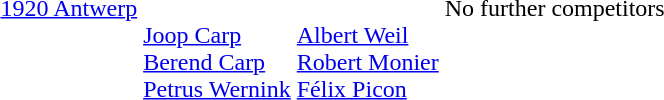<table>
<tr valign="top">
<td><a href='#'>1920 Antwerp</a> <br></td>
<td><br><a href='#'>Joop Carp</a><br><a href='#'>Berend Carp</a><br><a href='#'>Petrus Wernink</a></td>
<td><br><a href='#'>Albert Weil</a><br><a href='#'>Robert Monier</a><br><a href='#'>Félix Picon</a></td>
<td>No further competitors</td>
</tr>
</table>
